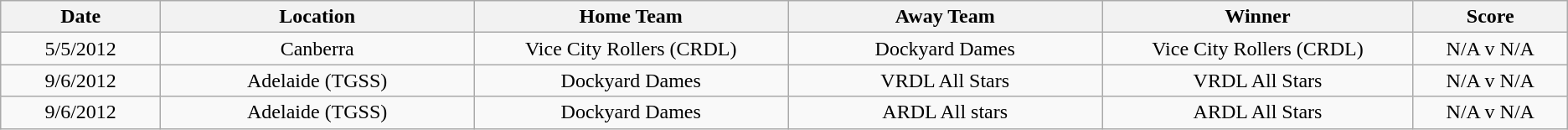<table class="wikitable" style="text-align: center;">
<tr>
<th width="140">Date</th>
<th width="300">Location</th>
<th width="300">Home Team</th>
<th width="300">Away Team</th>
<th width="300">Winner</th>
<th width="140">Score</th>
</tr>
<tr>
<td>5/5/2012</td>
<td>Canberra</td>
<td>Vice City Rollers (CRDL)</td>
<td>Dockyard Dames</td>
<td>Vice City Rollers (CRDL)</td>
<td>N/A v N/A</td>
</tr>
<tr>
<td>9/6/2012</td>
<td>Adelaide (TGSS)</td>
<td>Dockyard Dames</td>
<td>VRDL All Stars</td>
<td>VRDL All Stars</td>
<td>N/A v N/A</td>
</tr>
<tr>
<td>9/6/2012</td>
<td>Adelaide (TGSS)</td>
<td>Dockyard Dames</td>
<td>ARDL All stars</td>
<td>ARDL All Stars</td>
<td>N/A v N/A</td>
</tr>
</table>
